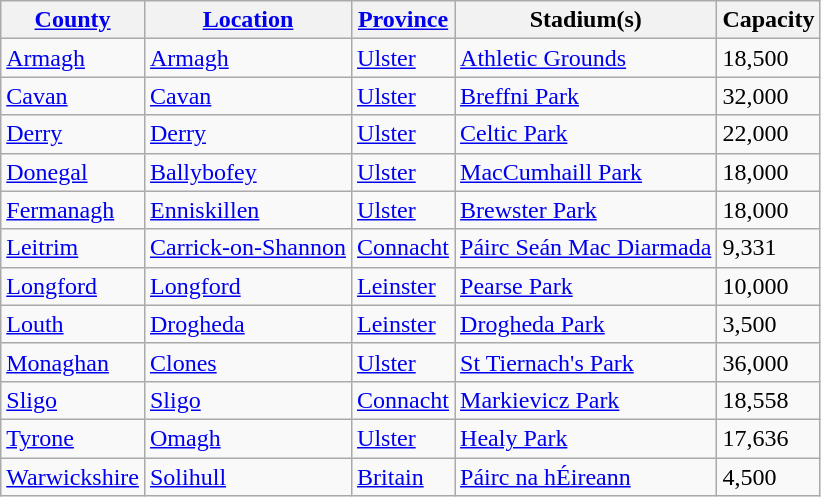<table class="wikitable sortable">
<tr>
<th><a href='#'>County</a></th>
<th><a href='#'>Location</a></th>
<th><a href='#'>Province</a></th>
<th>Stadium(s)</th>
<th>Capacity</th>
</tr>
<tr>
<td> <a href='#'>Armagh</a></td>
<td><a href='#'>Armagh</a></td>
<td><a href='#'>Ulster</a></td>
<td><a href='#'>Athletic Grounds</a></td>
<td>18,500</td>
</tr>
<tr>
<td> <a href='#'>Cavan</a></td>
<td><a href='#'>Cavan</a></td>
<td><a href='#'>Ulster</a></td>
<td><a href='#'>Breffni Park</a></td>
<td>32,000</td>
</tr>
<tr>
<td> <a href='#'>Derry</a></td>
<td><a href='#'>Derry</a></td>
<td><a href='#'>Ulster</a></td>
<td><a href='#'>Celtic Park</a></td>
<td>22,000</td>
</tr>
<tr>
<td> <a href='#'>Donegal</a></td>
<td><a href='#'>Ballybofey</a></td>
<td><a href='#'>Ulster</a></td>
<td><a href='#'>MacCumhaill Park</a></td>
<td>18,000</td>
</tr>
<tr>
<td> <a href='#'>Fermanagh</a></td>
<td><a href='#'>Enniskillen</a></td>
<td><a href='#'>Ulster</a></td>
<td><a href='#'>Brewster Park</a></td>
<td>18,000</td>
</tr>
<tr>
<td> <a href='#'>Leitrim</a></td>
<td><a href='#'>Carrick-on-Shannon</a></td>
<td><a href='#'>Connacht</a></td>
<td><a href='#'>Páirc Seán Mac Diarmada</a></td>
<td>9,331</td>
</tr>
<tr>
<td> <a href='#'>Longford</a></td>
<td><a href='#'>Longford</a></td>
<td><a href='#'>Leinster</a></td>
<td><a href='#'>Pearse Park</a></td>
<td>10,000</td>
</tr>
<tr>
<td> <a href='#'>Louth</a></td>
<td><a href='#'>Drogheda</a></td>
<td><a href='#'>Leinster</a></td>
<td><a href='#'>Drogheda Park</a></td>
<td>3,500</td>
</tr>
<tr>
<td> <a href='#'>Monaghan</a></td>
<td><a href='#'>Clones</a></td>
<td><a href='#'>Ulster</a></td>
<td><a href='#'>St Tiernach's Park</a></td>
<td>36,000</td>
</tr>
<tr>
<td> <a href='#'>Sligo</a></td>
<td><a href='#'>Sligo</a></td>
<td><a href='#'>Connacht</a></td>
<td><a href='#'>Markievicz Park</a></td>
<td>18,558</td>
</tr>
<tr>
<td> <a href='#'>Tyrone</a></td>
<td><a href='#'>Omagh</a></td>
<td><a href='#'>Ulster</a></td>
<td><a href='#'>Healy Park</a></td>
<td>17,636</td>
</tr>
<tr>
<td> <a href='#'>Warwickshire</a></td>
<td><a href='#'>Solihull</a></td>
<td><a href='#'>Britain</a></td>
<td><a href='#'>Páirc na hÉireann</a></td>
<td>4,500</td>
</tr>
</table>
